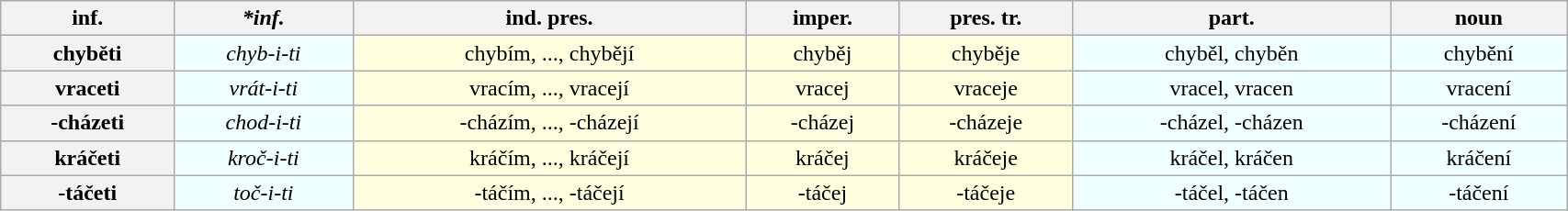<table class="wikitable" border="1" width=90% style="text-align:center; background:lightyellow">
<tr>
<th>inf.</th>
<th><em>*inf.</em></th>
<th>ind. pres.</th>
<th>imper.</th>
<th>pres. tr.</th>
<th>part.</th>
<th>noun</th>
</tr>
<tr>
<th>chyběti</th>
<td style="background:azure"><em>chyb-i-ti</em></td>
<td>chybím, ..., chybějí</td>
<td>chyběj</td>
<td>chyběje</td>
<td style="background:azure">chyběl, chyběn</td>
<td style="background:azure">chybění</td>
</tr>
<tr>
<th>vraceti</th>
<td style="background:azure"><em>vrát-i-ti</em></td>
<td>vracím, ..., vracejí</td>
<td>vracej</td>
<td>vraceje</td>
<td style="background:azure">vracel, vracen</td>
<td style="background:azure">vracení</td>
</tr>
<tr>
<th>-cházeti</th>
<td style="background:azure"><em>chod-i-ti</em></td>
<td>-cházím, ..., -cházejí</td>
<td>-cházej</td>
<td>-cházeje</td>
<td style="background:azure">-cházel, -cházen</td>
<td style="background:azure">-cházení</td>
</tr>
<tr>
<th>kráčeti</th>
<td style="background:azure"><em>kroč-i-ti</em></td>
<td>kráčím, ..., kráčejí</td>
<td>kráčej</td>
<td>kráčeje</td>
<td style="background:azure">kráčel, kráčen</td>
<td style="background:azure">kráčení</td>
</tr>
<tr>
<th>-táčeti</th>
<td style="background:azure"><em>toč-i-ti</em></td>
<td>-táčím, ..., -táčejí</td>
<td>-táčej</td>
<td>-táčeje</td>
<td style="background:azure">-táčel, -táčen</td>
<td style="background:azure">-táčení</td>
</tr>
</table>
